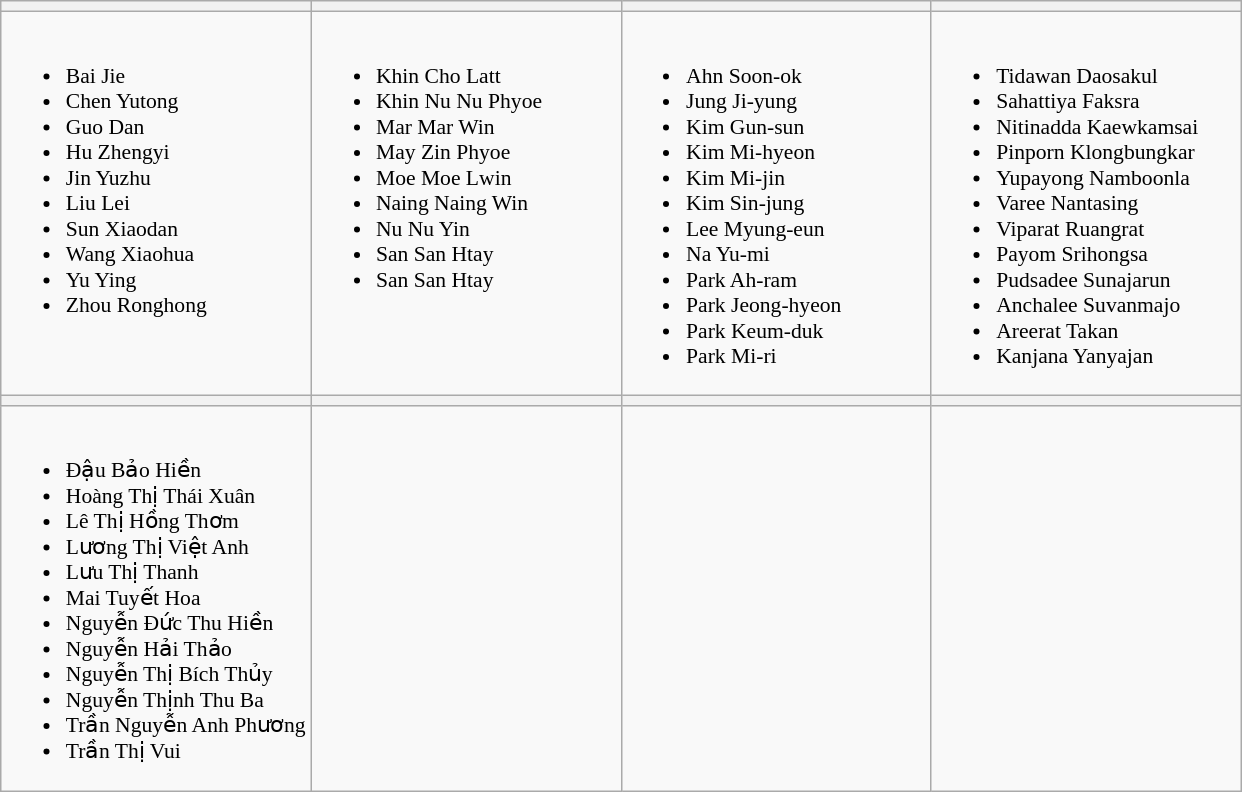<table class="wikitable" style="font-size:90%">
<tr>
<th width=200></th>
<th width=200></th>
<th width=200></th>
<th width=200></th>
</tr>
<tr>
<td valign=top><br><ul><li>Bai Jie</li><li>Chen Yutong</li><li>Guo Dan</li><li>Hu Zhengyi</li><li>Jin Yuzhu</li><li>Liu Lei</li><li>Sun Xiaodan</li><li>Wang Xiaohua</li><li>Yu Ying</li><li>Zhou Ronghong</li></ul></td>
<td valign=top><br><ul><li>Khin Cho Latt</li><li>Khin Nu Nu Phyoe</li><li>Mar Mar Win</li><li>May Zin Phyoe</li><li>Moe Moe Lwin</li><li>Naing Naing Win</li><li>Nu Nu Yin</li><li>San San Htay</li><li>San San Htay</li></ul></td>
<td valign=top><br><ul><li>Ahn Soon-ok</li><li>Jung Ji-yung</li><li>Kim Gun-sun</li><li>Kim Mi-hyeon</li><li>Kim Mi-jin</li><li>Kim Sin-jung</li><li>Lee Myung-eun</li><li>Na Yu-mi</li><li>Park Ah-ram</li><li>Park Jeong-hyeon</li><li>Park Keum-duk</li><li>Park Mi-ri</li></ul></td>
<td valign=top><br><ul><li>Tidawan Daosakul</li><li>Sahattiya Faksra</li><li>Nitinadda Kaewkamsai</li><li>Pinporn Klongbungkar</li><li>Yupayong Namboonla</li><li>Varee Nantasing</li><li>Viparat Ruangrat</li><li>Payom Srihongsa</li><li>Pudsadee Sunajarun</li><li>Anchalee Suvanmajo</li><li>Areerat Takan</li><li>Kanjana Yanyajan</li></ul></td>
</tr>
<tr>
<th></th>
<th></th>
<th></th>
<th></th>
</tr>
<tr>
<td valign=top><br><ul><li>Đậu Bảo Hiền</li><li>Hoàng Thị Thái Xuân</li><li>Lê Thị Hồng Thơm</li><li>Lương Thị Việt Anh</li><li>Lưu Thị Thanh</li><li>Mai Tuyết Hoa</li><li>Nguyễn Đức Thu Hiền</li><li>Nguyễn Hải Thảo</li><li>Nguyễn Thị Bích Thủy</li><li>Nguyễn Thịnh Thu Ba</li><li>Trần Nguyễn Anh Phương</li><li>Trần Thị Vui</li></ul></td>
<td valign=top></td>
<td valign=top></td>
<td valign=top></td>
</tr>
</table>
